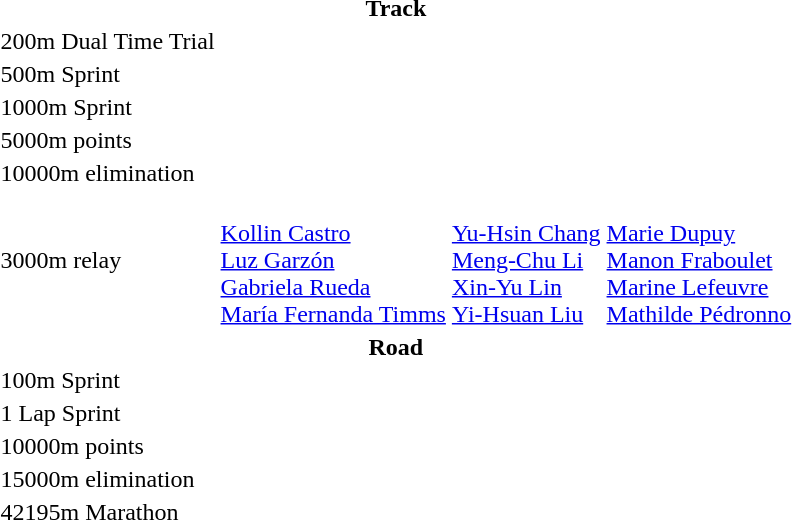<table>
<tr>
<th colspan=4>Track</th>
</tr>
<tr>
<td>200m Dual Time Trial</td>
<td></td>
<td></td>
<td></td>
</tr>
<tr>
<td>500m Sprint</td>
<td></td>
<td></td>
<td></td>
</tr>
<tr>
<td>1000m Sprint</td>
<td></td>
<td></td>
<td></td>
</tr>
<tr>
<td>5000m points</td>
<td></td>
<td></td>
<td></td>
</tr>
<tr>
<td>10000m elimination</td>
<td></td>
<td></td>
<td></td>
</tr>
<tr>
<td>3000m relay</td>
<td><br><a href='#'>Kollin Castro</a><br><a href='#'>Luz Garzón</a><br><a href='#'>Gabriela Rueda</a><br><a href='#'>María Fernanda Timms</a></td>
<td><br><a href='#'>Yu-Hsin Chang</a><br><a href='#'>Meng-Chu Li</a><br><a href='#'>Xin-Yu Lin</a><br><a href='#'>Yi-Hsuan Liu</a></td>
<td><br><a href='#'>Marie Dupuy</a><br><a href='#'>Manon Fraboulet</a><br><a href='#'>Marine Lefeuvre</a><br><a href='#'>Mathilde Pédronno</a></td>
</tr>
<tr>
<th colspan=4>Road</th>
</tr>
<tr>
<td>100m Sprint</td>
<td></td>
<td></td>
<td></td>
</tr>
<tr>
<td>1 Lap Sprint</td>
<td></td>
<td></td>
<td></td>
</tr>
<tr>
<td>10000m points</td>
<td></td>
<td></td>
<td></td>
</tr>
<tr>
<td>15000m elimination</td>
<td></td>
<td></td>
<td></td>
</tr>
<tr>
<td>42195m Marathon</td>
<td></td>
<td></td>
<td></td>
</tr>
</table>
